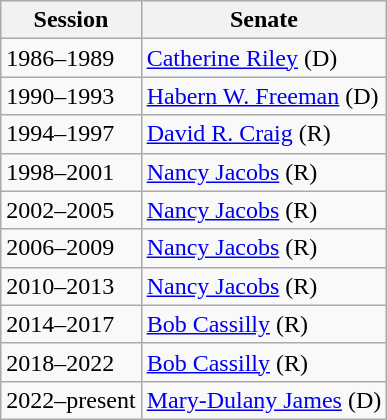<table class="wikitable">
<tr>
<th>Session</th>
<th>Senate</th>
</tr>
<tr>
<td>1986–1989</td>
<td><a href='#'>Catherine Riley</a> (D)</td>
</tr>
<tr>
<td>1990–1993</td>
<td><a href='#'>Habern W. Freeman</a> (D)</td>
</tr>
<tr>
<td>1994–1997</td>
<td><a href='#'>David R. Craig</a> (R)</td>
</tr>
<tr>
<td>1998–2001</td>
<td><a href='#'>Nancy Jacobs</a> (R)</td>
</tr>
<tr>
<td>2002–2005</td>
<td><a href='#'>Nancy Jacobs</a> (R)</td>
</tr>
<tr>
<td>2006–2009</td>
<td><a href='#'>Nancy Jacobs</a> (R)</td>
</tr>
<tr>
<td>2010–2013</td>
<td><a href='#'>Nancy Jacobs</a> (R)</td>
</tr>
<tr>
<td>2014–2017</td>
<td><a href='#'>Bob Cassilly</a> (R)</td>
</tr>
<tr>
<td>2018–2022</td>
<td><a href='#'>Bob Cassilly</a> (R)</td>
</tr>
<tr>
<td>2022–present</td>
<td><a href='#'>Mary-Dulany James</a> (D)</td>
</tr>
</table>
